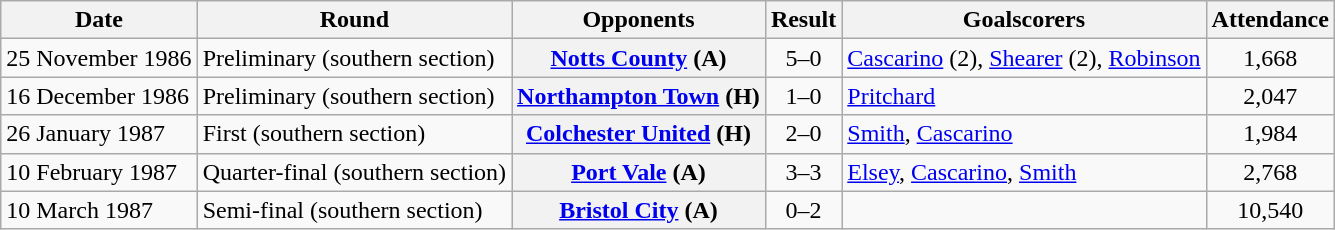<table class="wikitable plainrowheaders sortable">
<tr>
<th scope=col>Date</th>
<th scope=col>Round</th>
<th scope=col>Opponents</th>
<th scope=col>Result</th>
<th scope=col class=unsortable>Goalscorers</th>
<th scope=col>Attendance</th>
</tr>
<tr>
<td>25 November 1986</td>
<td>Preliminary (southern section)</td>
<th scope=row><a href='#'>Notts County</a> (A)</th>
<td align=center>5–0</td>
<td><a href='#'>Cascarino</a> (2), <a href='#'>Shearer</a> (2), <a href='#'>Robinson</a></td>
<td align=center>1,668</td>
</tr>
<tr>
<td>16 December 1986</td>
<td>Preliminary (southern section)</td>
<th scope=row><a href='#'>Northampton Town</a> (H)</th>
<td align=center>1–0</td>
<td><a href='#'>Pritchard</a></td>
<td align=center>2,047</td>
</tr>
<tr>
<td>26 January 1987</td>
<td>First (southern section)</td>
<th scope=row><a href='#'>Colchester United</a> (H)</th>
<td align=center>2–0</td>
<td><a href='#'>Smith</a>, <a href='#'>Cascarino</a></td>
<td align=center>1,984</td>
</tr>
<tr>
<td>10 February 1987</td>
<td>Quarter-final (southern section)</td>
<th scope=row><a href='#'>Port Vale</a> (A)</th>
<td align=center>3–3</td>
<td><a href='#'>Elsey</a>, <a href='#'>Cascarino</a>, <a href='#'>Smith</a></td>
<td align=center>2,768</td>
</tr>
<tr>
<td>10 March 1987</td>
<td>Semi-final (southern section)</td>
<th scope=row><a href='#'>Bristol City</a> (A)</th>
<td align=center>0–2</td>
<td></td>
<td align=center>10,540</td>
</tr>
</table>
